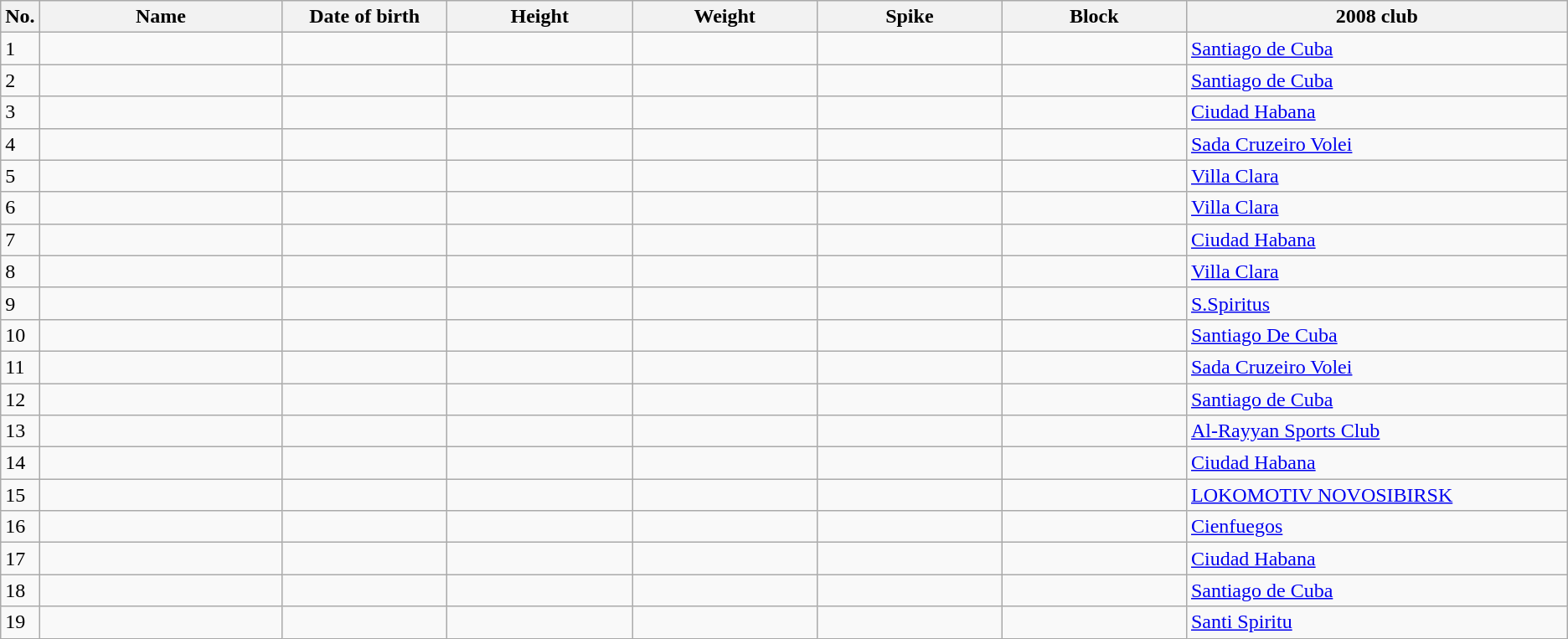<table class="wikitable sortable" style=font-size:100%; text-align:center;>
<tr>
<th>No.</th>
<th style=width:12em>Name</th>
<th style=width:8em>Date of birth</th>
<th style=width:9em>Height</th>
<th style=width:9em>Weight</th>
<th style=width:9em>Spike</th>
<th style=width:9em>Block</th>
<th style=width:19em>2008 club</th>
</tr>
<tr>
<td>1</td>
<td align=left></td>
<td align=right></td>
<td></td>
<td></td>
<td></td>
<td></td>
<td align=left><a href='#'>Santiago de Cuba</a></td>
</tr>
<tr>
<td>2</td>
<td align=left></td>
<td align=right></td>
<td></td>
<td></td>
<td></td>
<td></td>
<td align=left><a href='#'>Santiago de Cuba</a></td>
</tr>
<tr>
<td>3</td>
<td align=left></td>
<td align=right></td>
<td></td>
<td></td>
<td></td>
<td></td>
<td align=left><a href='#'>Ciudad Habana</a></td>
</tr>
<tr>
<td>4</td>
<td align=left></td>
<td align=right></td>
<td></td>
<td></td>
<td></td>
<td></td>
<td align=left><a href='#'>Sada Cruzeiro Volei</a></td>
</tr>
<tr>
<td>5</td>
<td align=left></td>
<td align=right></td>
<td></td>
<td></td>
<td></td>
<td></td>
<td align=left><a href='#'>Villa Clara</a></td>
</tr>
<tr>
<td>6</td>
<td align=left></td>
<td align=right></td>
<td></td>
<td></td>
<td></td>
<td></td>
<td align=left><a href='#'>Villa Clara</a></td>
</tr>
<tr>
<td>7</td>
<td align=left></td>
<td align=right></td>
<td></td>
<td></td>
<td></td>
<td></td>
<td align=left><a href='#'>Ciudad Habana</a></td>
</tr>
<tr>
<td>8</td>
<td align=left></td>
<td align=right></td>
<td></td>
<td></td>
<td></td>
<td></td>
<td align=left><a href='#'>Villa Clara</a></td>
</tr>
<tr>
<td>9</td>
<td align=left></td>
<td align=right></td>
<td></td>
<td></td>
<td></td>
<td></td>
<td align=left><a href='#'>S.Spiritus</a></td>
</tr>
<tr>
<td>10</td>
<td align=left></td>
<td align=right></td>
<td></td>
<td></td>
<td></td>
<td></td>
<td align=left><a href='#'>Santiago De Cuba</a></td>
</tr>
<tr>
<td>11</td>
<td align=left></td>
<td align=right></td>
<td></td>
<td></td>
<td></td>
<td></td>
<td align=left><a href='#'>Sada Cruzeiro Volei</a></td>
</tr>
<tr>
<td>12</td>
<td align=left></td>
<td align=right></td>
<td></td>
<td></td>
<td></td>
<td></td>
<td align=left><a href='#'>Santiago de Cuba</a></td>
</tr>
<tr>
<td>13</td>
<td align=left></td>
<td align=right></td>
<td></td>
<td></td>
<td></td>
<td></td>
<td align=left><a href='#'>Al-Rayyan Sports Club</a></td>
</tr>
<tr>
<td>14</td>
<td align=left></td>
<td align=right></td>
<td></td>
<td></td>
<td></td>
<td></td>
<td align=left><a href='#'>Ciudad Habana</a></td>
</tr>
<tr>
<td>15</td>
<td align=left></td>
<td align=right></td>
<td></td>
<td></td>
<td></td>
<td></td>
<td align=left><a href='#'>LOKOMOTIV NOVOSIBIRSK</a></td>
</tr>
<tr>
<td>16</td>
<td align=left></td>
<td align=right></td>
<td></td>
<td></td>
<td></td>
<td></td>
<td align=left><a href='#'>Cienfuegos</a></td>
</tr>
<tr>
<td>17</td>
<td align=left></td>
<td align=right></td>
<td></td>
<td></td>
<td></td>
<td></td>
<td align=left><a href='#'>Ciudad Habana</a></td>
</tr>
<tr>
<td>18</td>
<td align=left></td>
<td align=right></td>
<td></td>
<td></td>
<td></td>
<td></td>
<td align=left><a href='#'>Santiago de Cuba</a></td>
</tr>
<tr>
<td>19</td>
<td align=left></td>
<td align=right></td>
<td></td>
<td></td>
<td></td>
<td></td>
<td align=left><a href='#'>Santi Spiritu</a></td>
</tr>
</table>
